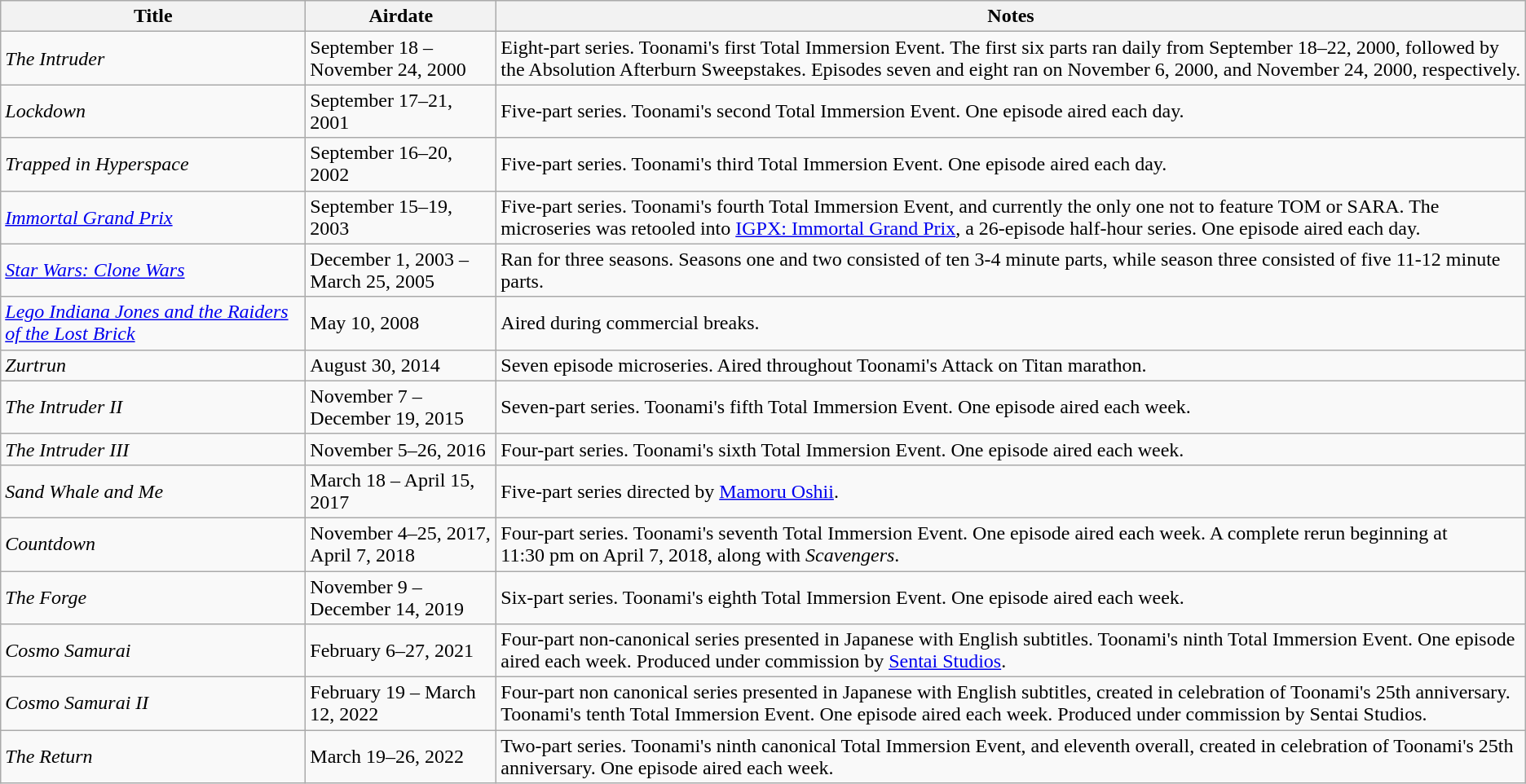<table class="wikitable">
<tr>
<th width=20%>Title</th>
<th>Airdate</th>
<th>Notes</th>
</tr>
<tr>
<td><em>The Intruder</em></td>
<td>September 18 – November 24, 2000</td>
<td>Eight-part series. Toonami's first Total Immersion Event. The first six parts ran daily from September 18–22, 2000, followed by the Absolution Afterburn Sweepstakes. Episodes seven and eight ran on November 6, 2000, and November 24, 2000, respectively.</td>
</tr>
<tr>
<td><em>Lockdown</em></td>
<td>September 17–21, 2001</td>
<td>Five-part series. Toonami's second Total Immersion Event. One episode aired each day.</td>
</tr>
<tr>
<td><em>Trapped in Hyperspace</em></td>
<td>September 16–20, 2002</td>
<td>Five-part series. Toonami's third Total Immersion Event. One episode aired each day.</td>
</tr>
<tr>
<td><em><a href='#'>Immortal Grand Prix</a></em></td>
<td>September 15–19, 2003</td>
<td>Five-part series. Toonami's fourth Total Immersion Event, and currently the only one not to feature TOM or SARA. The microseries was retooled into <a href='#'>IGPX: Immortal Grand Prix</a>, a 26-episode half-hour series. One episode aired each day.</td>
</tr>
<tr>
<td><em><a href='#'>Star Wars: Clone Wars</a></em></td>
<td>December 1, 2003 – March 25, 2005</td>
<td>Ran for three seasons. Seasons one and two consisted of ten 3-4 minute parts, while season three consisted of five 11-12 minute parts.</td>
</tr>
<tr>
<td><em><a href='#'>Lego Indiana Jones and the Raiders of the Lost Brick</a></em></td>
<td>May 10, 2008</td>
<td>Aired during commercial breaks.</td>
</tr>
<tr>
<td><em>Zurtrun</em></td>
<td>August 30, 2014</td>
<td>Seven episode microseries. Aired throughout Toonami's Attack on Titan marathon.</td>
</tr>
<tr>
<td><em>The Intruder II</em></td>
<td>November 7 – December 19, 2015</td>
<td>Seven-part series. Toonami's fifth Total Immersion Event. One episode aired each week.</td>
</tr>
<tr>
<td><em>The Intruder III</em></td>
<td>November 5–26, 2016</td>
<td>Four-part series. Toonami's sixth Total Immersion Event. One episode aired each week.</td>
</tr>
<tr>
<td><em>Sand Whale and Me</em></td>
<td>March 18 – April 15, 2017</td>
<td>Five-part series directed by <a href='#'>Mamoru Oshii</a>.</td>
</tr>
<tr>
<td><em>Countdown</em></td>
<td>November 4–25, 2017, April 7, 2018</td>
<td>Four-part series. Toonami's seventh Total Immersion Event. One episode aired each week. A complete rerun beginning at 11:30 pm on April 7, 2018, along with <em>Scavengers</em>.</td>
</tr>
<tr>
<td><em>The Forge</em></td>
<td>November 9 – December 14, 2019</td>
<td>Six-part series. Toonami's eighth Total Immersion Event. One episode aired each week.</td>
</tr>
<tr>
<td><em>Cosmo Samurai</em></td>
<td>February 6–27, 2021</td>
<td>Four-part non-canonical series presented in Japanese with English subtitles. Toonami's ninth Total Immersion Event. One episode aired each week. Produced under commission by <a href='#'>Sentai Studios</a>.</td>
</tr>
<tr>
<td><em>Cosmo Samurai II</em></td>
<td>February 19 – March 12, 2022</td>
<td>Four-part non canonical series presented in Japanese with English subtitles, created in celebration of Toonami's 25th anniversary. Toonami's tenth Total Immersion Event. One episode aired each week. Produced under commission by Sentai Studios.</td>
</tr>
<tr>
<td><em>The Return</em></td>
<td>March 19–26, 2022</td>
<td>Two-part series. Toonami's ninth canonical Total Immersion Event, and eleventh overall, created in celebration of Toonami's 25th anniversary. One episode aired each week.</td>
</tr>
</table>
